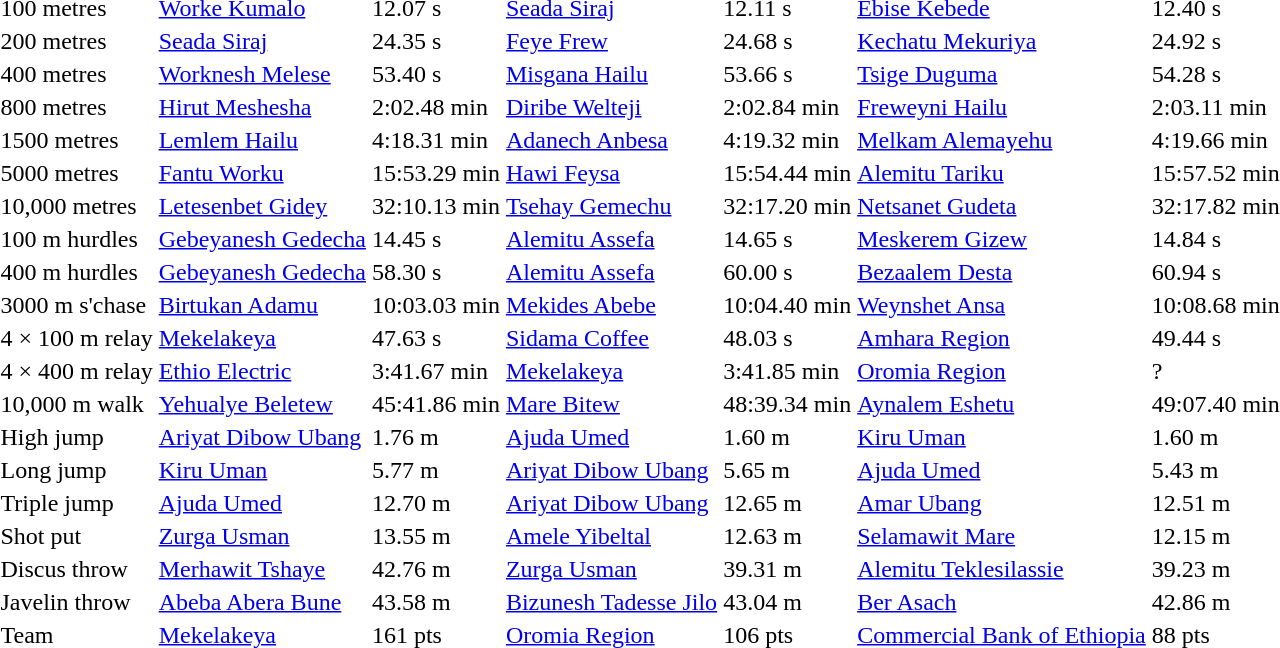<table>
<tr>
<td>100 metres</td>
<td><a href='#'>Worke Kumalo</a></td>
<td>12.07 s</td>
<td><a href='#'>Seada Siraj</a></td>
<td>12.11 s</td>
<td><a href='#'>Ebise Kebede</a></td>
<td>12.40 s</td>
</tr>
<tr>
<td>200 metres</td>
<td><a href='#'>Seada Siraj</a></td>
<td>24.35 s</td>
<td><a href='#'>Feye Frew</a></td>
<td>24.68 s</td>
<td><a href='#'>Kechatu Mekuriya</a></td>
<td>24.92 s</td>
</tr>
<tr>
<td>400 metres</td>
<td><a href='#'>Worknesh Melese</a></td>
<td>53.40 s</td>
<td><a href='#'>Misgana Hailu</a></td>
<td>53.66 s</td>
<td><a href='#'>Tsige Duguma</a></td>
<td>54.28 s</td>
</tr>
<tr>
<td>800 metres</td>
<td><a href='#'>Hirut Meshesha</a></td>
<td>2:02.48 min</td>
<td><a href='#'>Diribe Welteji</a></td>
<td>2:02.84 min</td>
<td><a href='#'>Freweyni Hailu</a></td>
<td>2:03.11 min</td>
</tr>
<tr>
<td>1500 metres</td>
<td><a href='#'>Lemlem Hailu</a></td>
<td>4:18.31 min</td>
<td><a href='#'>Adanech Anbesa</a></td>
<td>4:19.32 min</td>
<td><a href='#'>Melkam Alemayehu</a></td>
<td>4:19.66 min</td>
</tr>
<tr>
<td>5000 metres</td>
<td><a href='#'>Fantu Worku</a></td>
<td>15:53.29 min</td>
<td><a href='#'>Hawi Feysa</a></td>
<td>15:54.44 min</td>
<td><a href='#'>Alemitu Tariku</a></td>
<td>15:57.52 min</td>
</tr>
<tr>
<td>10,000 metres</td>
<td><a href='#'>Letesenbet Gidey</a></td>
<td>32:10.13 min</td>
<td><a href='#'>Tsehay Gemechu</a></td>
<td>32:17.20 min</td>
<td><a href='#'>Netsanet Gudeta</a></td>
<td>32:17.82 min</td>
</tr>
<tr>
<td>100 m hurdles</td>
<td><a href='#'>Gebeyanesh Gedecha</a></td>
<td>14.45 s</td>
<td><a href='#'>Alemitu Assefa</a></td>
<td>14.65 s</td>
<td><a href='#'>Meskerem Gizew</a></td>
<td>14.84 s</td>
</tr>
<tr>
<td>400 m hurdles</td>
<td><a href='#'>Gebeyanesh Gedecha</a></td>
<td>58.30 s</td>
<td><a href='#'>Alemitu Assefa</a></td>
<td>60.00 s</td>
<td><a href='#'>Bezaalem Desta</a></td>
<td>60.94 s</td>
</tr>
<tr>
<td>3000 m s'chase</td>
<td><a href='#'>Birtukan Adamu</a></td>
<td>10:03.03 min</td>
<td><a href='#'>Mekides Abebe</a></td>
<td>10:04.40 min</td>
<td><a href='#'>Weynshet Ansa</a></td>
<td>10:08.68 min</td>
</tr>
<tr>
<td>4 × 100 m relay</td>
<td><a href='#'>Mekelakeya</a></td>
<td>47.63 s</td>
<td><a href='#'>Sidama Coffee</a></td>
<td>48.03 s</td>
<td><a href='#'>Amhara Region</a></td>
<td>49.44 s</td>
</tr>
<tr>
<td>4 × 400 m relay</td>
<td><a href='#'>Ethio Electric</a></td>
<td>3:41.67 min</td>
<td><a href='#'>Mekelakeya</a></td>
<td>3:41.85 min</td>
<td><a href='#'>Oromia Region</a></td>
<td>?</td>
</tr>
<tr>
<td>10,000 m walk</td>
<td><a href='#'>Yehualye Beletew</a></td>
<td>45:41.86 min</td>
<td><a href='#'>Mare Bitew</a></td>
<td>48:39.34 min</td>
<td><a href='#'>Aynalem Eshetu</a></td>
<td>49:07.40 min</td>
</tr>
<tr>
<td>High jump</td>
<td><a href='#'>Ariyat Dibow Ubang</a></td>
<td>1.76 m</td>
<td><a href='#'>Ajuda Umed</a></td>
<td>1.60 m</td>
<td><a href='#'>Kiru Uman</a></td>
<td>1.60 m</td>
</tr>
<tr>
<td>Long jump</td>
<td><a href='#'>Kiru Uman</a></td>
<td>5.77 m</td>
<td><a href='#'>Ariyat Dibow Ubang</a></td>
<td>5.65 m</td>
<td><a href='#'>Ajuda Umed</a></td>
<td>5.43 m</td>
</tr>
<tr>
<td>Triple jump</td>
<td><a href='#'>Ajuda Umed</a></td>
<td>12.70 m</td>
<td><a href='#'>Ariyat Dibow Ubang</a></td>
<td>12.65 m</td>
<td><a href='#'>Amar Ubang</a></td>
<td>12.51 m</td>
</tr>
<tr>
<td>Shot put</td>
<td><a href='#'>Zurga Usman</a></td>
<td>13.55 m</td>
<td><a href='#'>Amele Yibeltal</a></td>
<td>12.63 m</td>
<td><a href='#'>Selamawit Mare</a></td>
<td>12.15 m</td>
</tr>
<tr>
<td>Discus throw</td>
<td><a href='#'>Merhawit Tshaye</a></td>
<td>42.76 m</td>
<td><a href='#'>Zurga Usman</a></td>
<td>39.31 m</td>
<td><a href='#'>Alemitu Teklesilassie</a></td>
<td>39.23 m</td>
</tr>
<tr>
<td>Javelin throw</td>
<td><a href='#'>Abeba Abera Bune</a></td>
<td>43.58 m</td>
<td><a href='#'>Bizunesh Tadesse Jilo</a></td>
<td>43.04 m</td>
<td><a href='#'>Ber Asach</a></td>
<td>42.86 m</td>
</tr>
<tr>
<td>Team</td>
<td><a href='#'>Mekelakeya</a></td>
<td>161 pts</td>
<td><a href='#'>Oromia Region</a></td>
<td>106 pts</td>
<td><a href='#'>Commercial Bank of Ethiopia</a></td>
<td>88 pts</td>
</tr>
</table>
